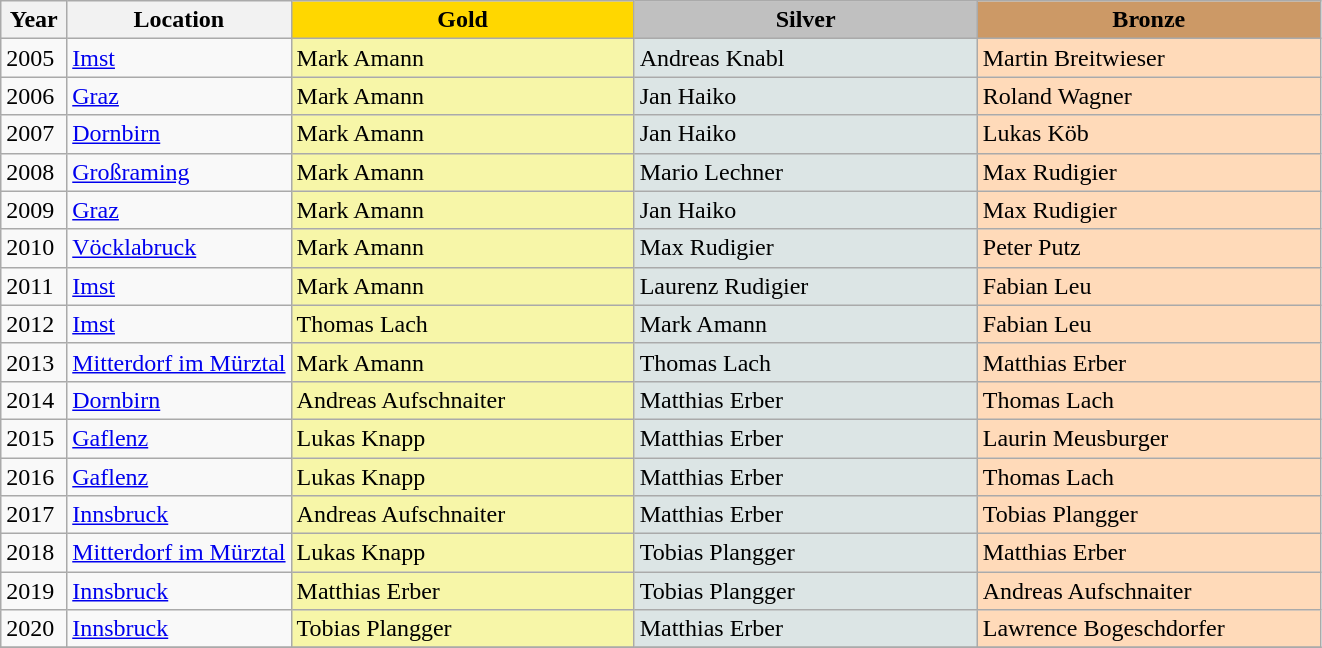<table class="wikitable sortable">
<tr>
<th class="hintergrundfarbe6" style="width:5%;">Year</th>
<th class="hintergrundfarbe6" style="width:17%;">Location</th>
<th style="background-color:gold; width:26%;">Gold</th>
<th style="background-color:silver; width:26%;">Silver</th>
<th style="background-color:#CC9966; width:26%;">Bronze</th>
</tr>
<tr>
<td>2005</td>
<td><a href='#'>Imst</a></td>
<td bgcolor="#F7F6A8">Mark Amann</td>
<td bgcolor="#DCE5E5">Andreas Knabl</td>
<td bgcolor="#FFDAB9">Martin Breitwieser</td>
</tr>
<tr>
<td>2006</td>
<td><a href='#'>Graz</a></td>
<td bgcolor="#F7F6A8">Mark Amann</td>
<td bgcolor="#DCE5E5">Jan Haiko</td>
<td bgcolor="#FFDAB9">Roland Wagner</td>
</tr>
<tr>
<td>2007</td>
<td><a href='#'>Dornbirn</a></td>
<td bgcolor="#F7F6A8">Mark Amann</td>
<td bgcolor="#DCE5E5">Jan Haiko</td>
<td bgcolor="#FFDAB9">Lukas Köb</td>
</tr>
<tr>
<td>2008</td>
<td><a href='#'>Großraming</a></td>
<td bgcolor="#F7F6A8">Mark Amann</td>
<td bgcolor="#DCE5E5">Mario Lechner</td>
<td bgcolor="#FFDAB9">Max Rudigier</td>
</tr>
<tr>
<td>2009</td>
<td><a href='#'>Graz</a></td>
<td bgcolor="#F7F6A8">Mark Amann</td>
<td bgcolor="#DCE5E5">Jan Haiko</td>
<td bgcolor="#FFDAB9">Max Rudigier</td>
</tr>
<tr>
<td>2010</td>
<td><a href='#'>Vöcklabruck</a></td>
<td bgcolor="#F7F6A8">Mark Amann</td>
<td bgcolor="#DCE5E5">Max Rudigier</td>
<td bgcolor="#FFDAB9">Peter Putz</td>
</tr>
<tr>
<td>2011</td>
<td><a href='#'>Imst</a></td>
<td bgcolor="#F7F6A8">Mark Amann</td>
<td bgcolor="#DCE5E5">Laurenz Rudigier</td>
<td bgcolor="#FFDAB9">Fabian Leu</td>
</tr>
<tr>
<td>2012</td>
<td><a href='#'>Imst</a></td>
<td bgcolor="#F7F6A8">Thomas Lach</td>
<td bgcolor="#DCE5E5">Mark Amann</td>
<td bgcolor="#FFDAB9">Fabian Leu</td>
</tr>
<tr>
<td>2013</td>
<td><a href='#'>Mitterdorf im Mürztal</a></td>
<td bgcolor="#F7F6A8">Mark Amann</td>
<td bgcolor="#DCE5E5">Thomas Lach</td>
<td bgcolor="#FFDAB9">Matthias Erber</td>
</tr>
<tr>
<td>2014</td>
<td><a href='#'>Dornbirn</a></td>
<td bgcolor="#F7F6A8">Andreas Aufschnaiter</td>
<td bgcolor="#DCE5E5">Matthias Erber</td>
<td bgcolor="#FFDAB9">Thomas Lach</td>
</tr>
<tr>
<td>2015</td>
<td><a href='#'>Gaflenz</a></td>
<td bgcolor="#F7F6A8">Lukas Knapp</td>
<td bgcolor="#DCE5E5">Matthias Erber</td>
<td bgcolor="#FFDAB9">Laurin Meusburger</td>
</tr>
<tr>
<td>2016</td>
<td><a href='#'>Gaflenz</a></td>
<td bgcolor="#F7F6A8">Lukas Knapp</td>
<td bgcolor="#DCE5E5">Matthias Erber</td>
<td bgcolor="#FFDAB9">Thomas Lach</td>
</tr>
<tr>
<td>2017</td>
<td><a href='#'>Innsbruck</a></td>
<td bgcolor="#F7F6A8">Andreas Aufschnaiter</td>
<td bgcolor="#DCE5E5">Matthias Erber</td>
<td bgcolor="#FFDAB9">Tobias Plangger</td>
</tr>
<tr>
<td>2018</td>
<td><a href='#'>Mitterdorf im Mürztal</a></td>
<td bgcolor="#F7F6A8">Lukas Knapp</td>
<td bgcolor="#DCE5E5">Tobias Plangger</td>
<td bgcolor="#FFDAB9">Matthias Erber</td>
</tr>
<tr>
<td>2019</td>
<td><a href='#'>Innsbruck</a></td>
<td bgcolor="#F7F6A8">Matthias Erber</td>
<td bgcolor="#DCE5E5">Tobias Plangger</td>
<td bgcolor="#FFDAB9">Andreas Aufschnaiter</td>
</tr>
<tr>
<td>2020</td>
<td><a href='#'>Innsbruck</a></td>
<td bgcolor="#F7F6A8">Tobias Plangger</td>
<td bgcolor="#DCE5E5">Matthias Erber</td>
<td bgcolor="#FFDAB9">Lawrence Bogeschdorfer</td>
</tr>
<tr>
</tr>
</table>
